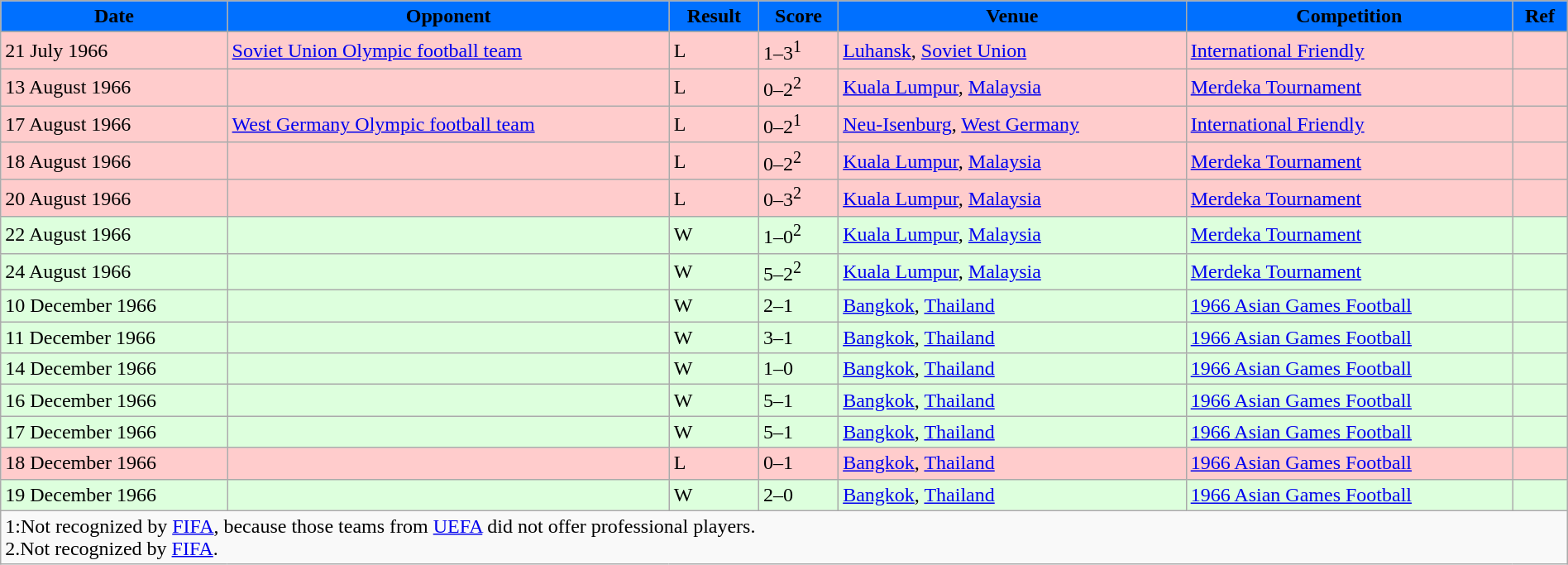<table width=100% class="wikitable">
<tr>
<th style="background:#0070FF;"><span>Date</span></th>
<th style="background:#0070FF;"><span>Opponent</span></th>
<th style="background:#0070FF;"><span>Result</span></th>
<th style="background:#0070FF;"><span>Score</span></th>
<th style="background:#0070FF;"><span>Venue</span></th>
<th style="background:#0070FF;"><span>Competition</span></th>
<th style="background:#0070FF;"><span>Ref</span></th>
</tr>
<tr>
</tr>
<tr style="background:#fcc;">
<td>21 July 1966</td>
<td> <a href='#'>Soviet Union Olympic football team</a></td>
<td>L</td>
<td>1–3<sup>1</sup></td>
<td> <a href='#'>Luhansk</a>, <a href='#'>Soviet Union</a></td>
<td><a href='#'>International Friendly</a></td>
<td></td>
</tr>
<tr style="background:#fcc;">
<td>13 August 1966</td>
<td></td>
<td>L</td>
<td>0–2<sup>2</sup></td>
<td> <a href='#'>Kuala Lumpur</a>, <a href='#'>Malaysia</a></td>
<td><a href='#'>Merdeka Tournament</a></td>
<td></td>
</tr>
<tr style="background:#fcc;">
<td>17 August 1966</td>
<td> <a href='#'>West Germany Olympic football team</a></td>
<td>L</td>
<td>0–2<sup>1</sup></td>
<td> <a href='#'>Neu-Isenburg</a>, <a href='#'>West Germany</a></td>
<td><a href='#'>International Friendly</a></td>
<td></td>
</tr>
<tr style="background:#fcc;">
<td>18 August 1966</td>
<td></td>
<td>L</td>
<td>0–2<sup>2</sup></td>
<td> <a href='#'>Kuala Lumpur</a>, <a href='#'>Malaysia</a></td>
<td><a href='#'>Merdeka Tournament</a></td>
<td></td>
</tr>
<tr style="background:#fcc;">
<td>20 August 1966</td>
<td></td>
<td>L</td>
<td>0–3<sup>2</sup></td>
<td> <a href='#'>Kuala Lumpur</a>, <a href='#'>Malaysia</a></td>
<td><a href='#'>Merdeka Tournament</a></td>
<td></td>
</tr>
<tr style="background:#dfd;">
<td>22 August 1966</td>
<td></td>
<td>W</td>
<td>1–0<sup>2</sup></td>
<td> <a href='#'>Kuala Lumpur</a>, <a href='#'>Malaysia</a></td>
<td><a href='#'>Merdeka Tournament</a></td>
<td></td>
</tr>
<tr style="background:#dfd;">
<td>24 August 1966</td>
<td></td>
<td>W</td>
<td>5–2<sup>2</sup></td>
<td> <a href='#'>Kuala Lumpur</a>, <a href='#'>Malaysia</a></td>
<td><a href='#'>Merdeka Tournament</a></td>
<td></td>
</tr>
<tr style="background:#dfd;">
<td>10 December 1966</td>
<td></td>
<td>W</td>
<td>2–1</td>
<td> <a href='#'>Bangkok</a>, <a href='#'>Thailand</a></td>
<td><a href='#'>1966 Asian Games Football</a></td>
<td></td>
</tr>
<tr style="background:#dfd;">
<td>11 December 1966</td>
<td></td>
<td>W</td>
<td>3–1</td>
<td> <a href='#'>Bangkok</a>, <a href='#'>Thailand</a></td>
<td><a href='#'>1966 Asian Games Football</a></td>
<td></td>
</tr>
<tr style="background:#dfd;">
<td>14 December 1966</td>
<td></td>
<td>W</td>
<td>1–0</td>
<td> <a href='#'>Bangkok</a>, <a href='#'>Thailand</a></td>
<td><a href='#'>1966 Asian Games Football</a></td>
<td></td>
</tr>
<tr style="background:#dfd;">
<td>16 December 1966</td>
<td></td>
<td>W</td>
<td>5–1</td>
<td> <a href='#'>Bangkok</a>, <a href='#'>Thailand</a></td>
<td><a href='#'>1966 Asian Games Football</a></td>
<td></td>
</tr>
<tr style="background:#dfd;">
<td>17 December 1966</td>
<td></td>
<td>W</td>
<td>5–1</td>
<td> <a href='#'>Bangkok</a>, <a href='#'>Thailand</a></td>
<td><a href='#'>1966 Asian Games Football</a></td>
<td></td>
</tr>
<tr style="background:#fcc;">
<td>18 December 1966</td>
<td></td>
<td>L</td>
<td>0–1</td>
<td> <a href='#'>Bangkok</a>, <a href='#'>Thailand</a></td>
<td><a href='#'>1966 Asian Games Football</a></td>
<td></td>
</tr>
<tr style="background:#dfd;">
<td>19 December 1966</td>
<td></td>
<td>W</td>
<td>2–0</td>
<td> <a href='#'>Bangkok</a>, <a href='#'>Thailand</a></td>
<td><a href='#'>1966 Asian Games Football</a></td>
<td></td>
</tr>
<tr>
<td colspan=7 align=left>1:Not recognized by <a href='#'>FIFA</a>, because those teams from <a href='#'>UEFA</a> did not offer professional players.<br>2.Not recognized by <a href='#'>FIFA</a>.</td>
</tr>
</table>
